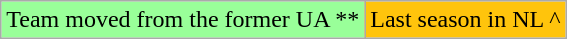<table class="wikitable" style="font-size:100%;line-height:1.1;">
<tr>
<td style="background-color:#99FF99;">Team moved from the former UA **</td>
<td style="background-color:#FFC40C;">Last season in NL ^</td>
</tr>
</table>
